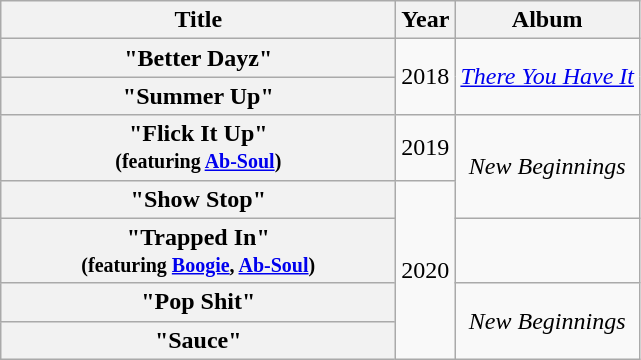<table class="wikitable plainrowheaders" style="text-align:center;">
<tr>
<th scope="col" rowspan="1" style="width:16em;">Title</th>
<th scope="col" rowspan="1" style="width:1em;">Year</th>
<th scope="col" rowspan="1">Album</th>
</tr>
<tr>
<th scope="row">"Better Dayz"</th>
<td rowspan="2">2018</td>
<td rowspan="2"><em><a href='#'>There You Have It</a></em></td>
</tr>
<tr>
<th scope="row">"Summer Up"</th>
</tr>
<tr>
<th scope="row">"Flick It Up"<br><small>(featuring <a href='#'>Ab-Soul</a>)</small></th>
<td>2019</td>
<td rowspan="2"><em>New Beginnings</em></td>
</tr>
<tr>
<th scope="row">"Show Stop"</th>
<td rowspan="5">2020</td>
</tr>
<tr>
<th scope="row">"Trapped In"<br><small>(featuring <a href='#'>Boogie</a>, <a href='#'>Ab-Soul</a>)</small></th>
<td></td>
</tr>
<tr>
<th scope="row">"Pop Shit"<br></th>
<td rowspan="2"><em>New Beginnings</em></td>
</tr>
<tr>
<th scope="row">"Sauce"<br></th>
</tr>
</table>
